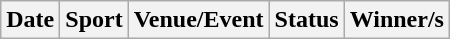<table class="wikitable source">
<tr>
<th>Date</th>
<th>Sport</th>
<th>Venue/Event</th>
<th>Status</th>
<th>Winner/s</th>
</tr>
</table>
